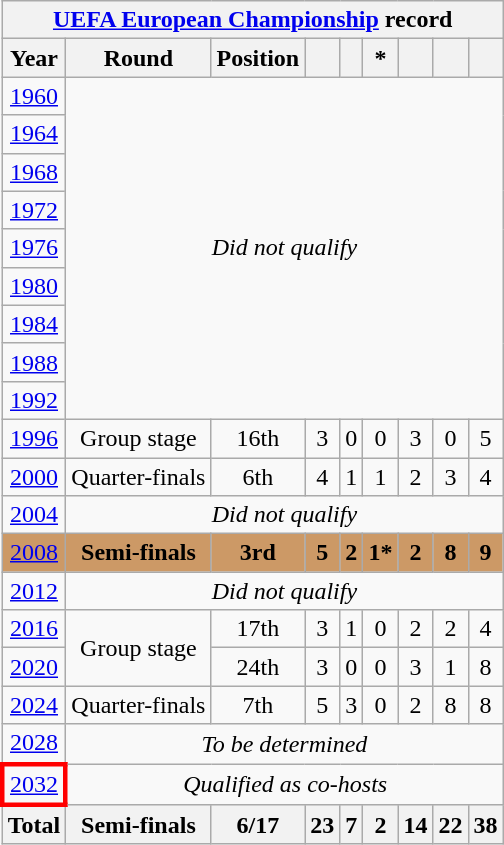<table class="wikitable" style="text-align: center;">
<tr>
<th colspan=9><a href='#'>UEFA European Championship</a> record</th>
</tr>
<tr>
<th>Year</th>
<th>Round</th>
<th>Position</th>
<th></th>
<th></th>
<th>*</th>
<th></th>
<th></th>
<th></th>
</tr>
<tr>
<td> <a href='#'>1960</a></td>
<td rowspan=9 colspan=9><em>Did not qualify</em></td>
</tr>
<tr>
<td> <a href='#'>1964</a></td>
</tr>
<tr>
<td> <a href='#'>1968</a></td>
</tr>
<tr>
<td> <a href='#'>1972</a></td>
</tr>
<tr>
<td> <a href='#'>1976</a></td>
</tr>
<tr>
<td> <a href='#'>1980</a></td>
</tr>
<tr>
<td> <a href='#'>1984</a></td>
</tr>
<tr>
<td> <a href='#'>1988</a></td>
</tr>
<tr>
<td> <a href='#'>1992</a></td>
</tr>
<tr>
<td> <a href='#'>1996</a></td>
<td>Group stage</td>
<td>16th</td>
<td>3</td>
<td>0</td>
<td>0</td>
<td>3</td>
<td>0</td>
<td>5</td>
</tr>
<tr>
<td>  <a href='#'>2000</a></td>
<td>Quarter-finals</td>
<td>6th</td>
<td>4</td>
<td>1</td>
<td>1</td>
<td>2</td>
<td>3</td>
<td>4</td>
</tr>
<tr>
<td> <a href='#'>2004</a></td>
<td colspan=8><em>Did not qualify</em></td>
</tr>
<tr style="background:#cc9966;">
<td>  <a href='#'>2008</a></td>
<td><strong>Semi-finals</strong></td>
<td><strong>3rd</strong></td>
<td><strong>5</strong></td>
<td><strong>2</strong></td>
<td><strong>1*</strong></td>
<td><strong>2</strong></td>
<td><strong>8</strong></td>
<td><strong>9</strong></td>
</tr>
<tr>
<td>  <a href='#'>2012</a></td>
<td colspan=9><em>Did not qualify</em></td>
</tr>
<tr>
<td> <a href='#'>2016</a></td>
<td rowspan=2>Group stage</td>
<td>17th</td>
<td>3</td>
<td>1</td>
<td>0</td>
<td>2</td>
<td>2</td>
<td>4</td>
</tr>
<tr>
<td> <a href='#'>2020</a></td>
<td>24th</td>
<td>3</td>
<td>0</td>
<td>0</td>
<td>3</td>
<td>1</td>
<td>8</td>
</tr>
<tr>
<td> <a href='#'>2024</a></td>
<td>Quarter-finals</td>
<td>7th</td>
<td>5</td>
<td>3</td>
<td>0</td>
<td>2</td>
<td>8</td>
<td>8</td>
</tr>
<tr>
<td>  <a href='#'>2028</a></td>
<td colspan=8><em>To be determined</em></td>
</tr>
<tr>
<td style="border: 3px solid red">  <a href='#'>2032</a></td>
<td colspan=8><em>Qualified as co-hosts</em></td>
</tr>
<tr>
<th><strong>Total</strong></th>
<th><strong>Semi-finals</strong></th>
<th><strong>6/17</strong></th>
<th><strong>23</strong></th>
<th><strong>7</strong></th>
<th><strong>2</strong></th>
<th><strong>14</strong></th>
<th><strong>22</strong></th>
<th><strong>38</strong></th>
</tr>
</table>
